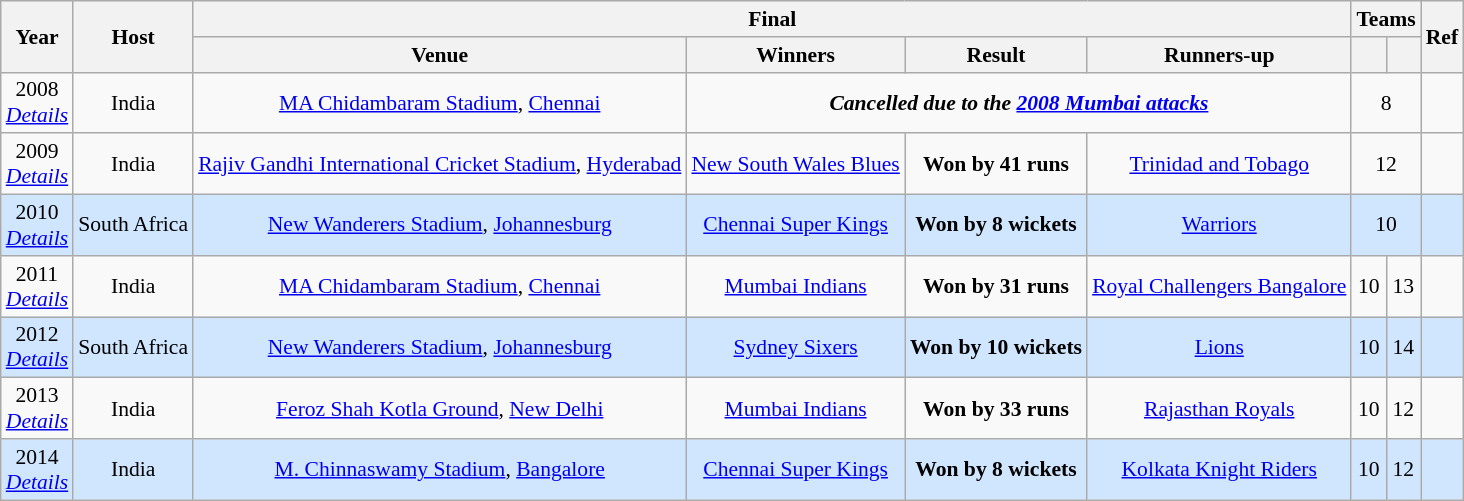<table class="wikitable" style="font-size:90%; text-align: center">
<tr>
<th rowspan=2>Year</th>
<th rowspan=2>Host</th>
<th colspan=4>Final</th>
<th colspan=2>Teams</th>
<th rowspan=2>Ref</th>
</tr>
<tr>
<th>Venue</th>
<th>Winners</th>
<th>Result</th>
<th>Runners-up</th>
<th></th>
<th></th>
</tr>
<tr>
<td>2008<br><em><a href='#'>Details</a></em></td>
<td>India</td>
<td><a href='#'>MA Chidambaram Stadium</a>, <a href='#'>Chennai</a></td>
<td colspan=3><strong><em>Cancelled due to the <a href='#'>2008 Mumbai attacks</a></em></strong></td>
<td colspan=2>8</td>
<td></td>
</tr>
<tr>
<td>2009<br><em><a href='#'>Details</a></em></td>
<td>India</td>
<td><a href='#'>Rajiv Gandhi International Cricket Stadium</a>, <a href='#'>Hyderabad</a></td>
<td><a href='#'>New South Wales Blues</a><br></td>
<td><strong>Won by 41 runs</strong><br></td>
<td><a href='#'>Trinidad and Tobago</a><br></td>
<td colspan=2>12</td>
<td></td>
</tr>
<tr style="background: #D0E6FF">
<td>2010<br><em><a href='#'>Details</a></em></td>
<td>South Africa</td>
<td><a href='#'>New Wanderers Stadium</a>, <a href='#'>Johannesburg</a></td>
<td><a href='#'>Chennai Super Kings</a><br></td>
<td><strong>Won by 8 wickets</strong><br></td>
<td><a href='#'>Warriors</a><br></td>
<td colspan=2>10</td>
<td></td>
</tr>
<tr>
<td>2011<br><em><a href='#'>Details</a></em></td>
<td>India</td>
<td><a href='#'>MA Chidambaram Stadium</a>, <a href='#'>Chennai</a></td>
<td><a href='#'>Mumbai Indians</a><br></td>
<td><strong>Won by 31 runs</strong><br></td>
<td><a href='#'>Royal Challengers Bangalore</a><br></td>
<td>10</td>
<td>13</td>
<td></td>
</tr>
<tr style="background: #D0E6FF">
<td>2012<br><em><a href='#'>Details</a></em></td>
<td>South Africa</td>
<td><a href='#'>New Wanderers Stadium</a>, <a href='#'>Johannesburg</a></td>
<td><a href='#'>Sydney Sixers</a><br></td>
<td><strong>Won by 10 wickets</strong><br></td>
<td><a href='#'>Lions</a><br></td>
<td>10</td>
<td>14</td>
<td></td>
</tr>
<tr>
<td>2013<br><em><a href='#'>Details</a></em></td>
<td>India</td>
<td><a href='#'>Feroz Shah Kotla Ground</a>, <a href='#'>New Delhi</a></td>
<td><a href='#'>Mumbai Indians</a><br></td>
<td><strong>Won by 33 runs</strong><br></td>
<td><a href='#'>Rajasthan Royals</a><br></td>
<td>10</td>
<td>12</td>
<td></td>
</tr>
<tr style="background: #D0E6FF">
<td>2014<br><em><a href='#'>Details</a></em></td>
<td>India</td>
<td><a href='#'>M. Chinnaswamy Stadium</a>, <a href='#'>Bangalore</a></td>
<td><a href='#'>Chennai Super Kings</a><br></td>
<td><strong>Won by 8 wickets</strong><br></td>
<td><a href='#'>Kolkata Knight Riders</a><br></td>
<td>10</td>
<td>12</td>
<td></td>
</tr>
</table>
